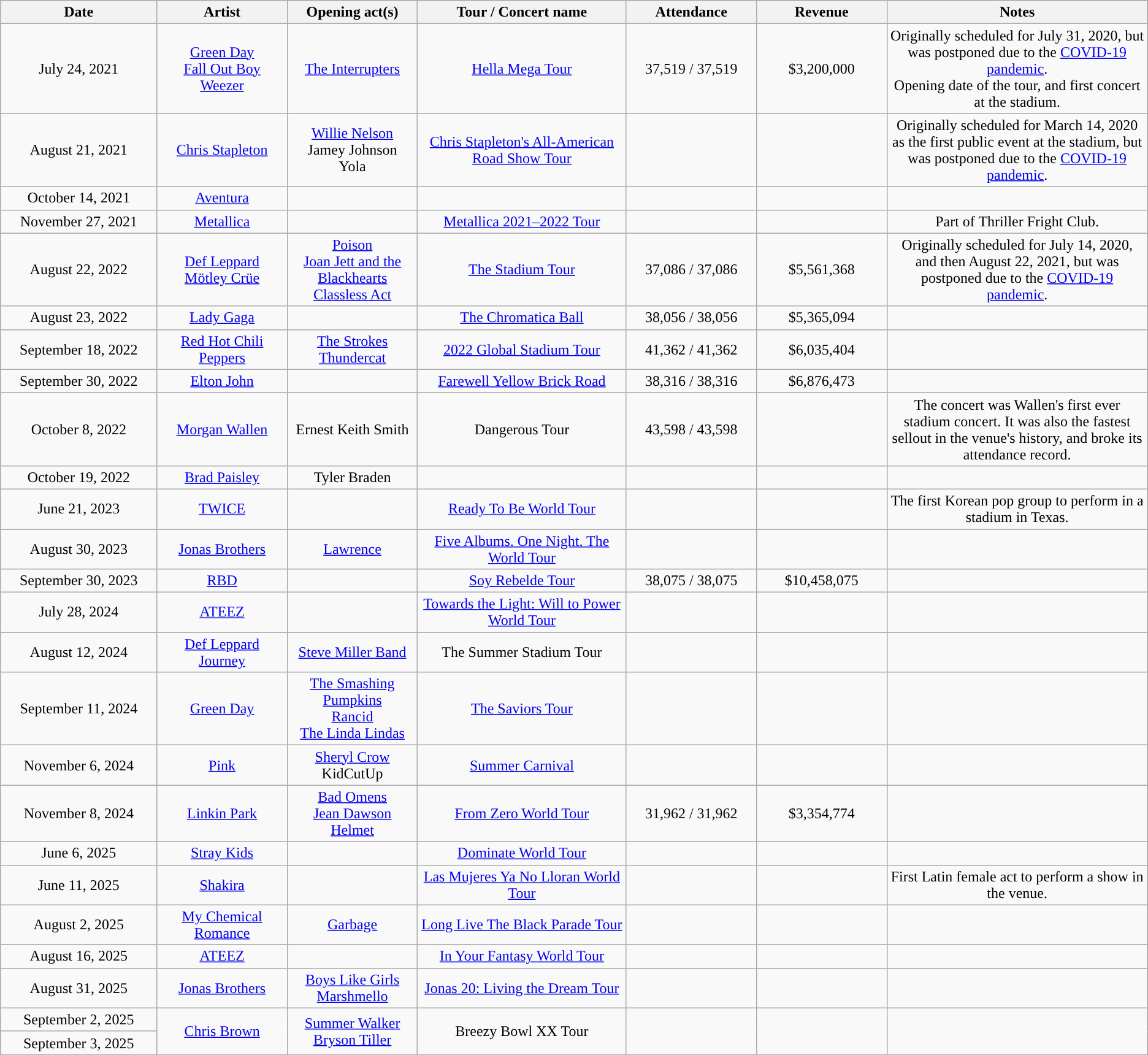<table class="wikitable" style="text-align:center;">
<tr>
<th width=12% style="text-align:center;">Date</th>
<th width=10% style="text-align:center;">Artist</th>
<th width=10% style="text-align:center;">Opening act(s)</th>
<th width=16% style="text-align:center;">Tour / Concert name</th>
<th width=10% style="text-align:center;">Attendance</th>
<th width=10% style="text-align:center;">Revenue</th>
<th width=20% style="text-align:center;">Notes</th>
</tr>
<tr>
<td>July 24, 2021</td>
<td><a href='#'>Green Day</a><br><a href='#'>Fall Out Boy</a><br><a href='#'>Weezer</a></td>
<td><a href='#'>The Interrupters</a></td>
<td><a href='#'>Hella Mega Tour</a></td>
<td>37,519 / 37,519</td>
<td>$3,200,000</td>
<td>Originally scheduled for July 31, 2020, but was postponed due to the <a href='#'>COVID-19 pandemic</a>.<br>Opening date of the tour, and first concert at the stadium.</td>
</tr>
<tr>
<td>August 21, 2021</td>
<td><a href='#'>Chris Stapleton</a></td>
<td><a href='#'>Willie Nelson</a> <br> Jamey Johnson <br> Yola</td>
<td><a href='#'>Chris Stapleton's All-American Road Show Tour</a></td>
<td></td>
<td></td>
<td>Originally scheduled for March 14, 2020 as the first public event at the stadium, but was postponed due to the <a href='#'>COVID-19 pandemic</a>.</td>
</tr>
<tr>
<td>October 14, 2021</td>
<td><a href='#'>Aventura</a></td>
<td></td>
<td></td>
<td></td>
<td></td>
<td></td>
</tr>
<tr>
<td>November 27, 2021</td>
<td><a href='#'>Metallica</a></td>
<td></td>
<td><a href='#'>Metallica 2021–2022 Tour</a></td>
<td></td>
<td></td>
<td>Part of Thriller Fright Club.</td>
</tr>
<tr>
<td>August 22, 2022</td>
<td><a href='#'>Def Leppard</a><br><a href='#'>Mötley Crüe</a></td>
<td><a href='#'>Poison</a><br><a href='#'>Joan Jett and the Blackhearts</a><br><a href='#'>Classless Act</a></td>
<td><a href='#'>The Stadium Tour</a></td>
<td>37,086 / 37,086</td>
<td>$5,561,368</td>
<td>Originally scheduled for July 14, 2020, and then August 22, 2021, but was postponed due to the <a href='#'>COVID-19 pandemic</a>.</td>
</tr>
<tr>
<td>August 23, 2022</td>
<td><a href='#'>Lady Gaga</a></td>
<td></td>
<td><a href='#'>The Chromatica Ball</a></td>
<td>38,056 / 38,056</td>
<td>$5,365,094</td>
<td></td>
</tr>
<tr>
<td>September 18, 2022</td>
<td><a href='#'>Red Hot Chili Peppers</a></td>
<td><a href='#'>The Strokes</a><br><a href='#'>Thundercat</a></td>
<td><a href='#'>2022 Global Stadium Tour</a></td>
<td>41,362 / 41,362</td>
<td>$6,035,404</td>
<td></td>
</tr>
<tr>
<td>September 30, 2022</td>
<td><a href='#'>Elton John</a></td>
<td></td>
<td><a href='#'>Farewell Yellow Brick Road</a></td>
<td>38,316 / 38,316</td>
<td>$6,876,473</td>
<td></td>
</tr>
<tr>
<td>October 8, 2022</td>
<td><a href='#'>Morgan Wallen</a></td>
<td>Ernest Keith Smith</td>
<td>Dangerous Tour</td>
<td>43,598 / 43,598</td>
<td></td>
<td>The concert was Wallen's first ever stadium concert. It was also the fastest sellout in the venue's history, and broke its attendance record.</td>
</tr>
<tr>
<td>October 19, 2022</td>
<td><a href='#'>Brad Paisley</a></td>
<td>Tyler Braden</td>
<td></td>
<td></td>
<td></td>
<td></td>
</tr>
<tr>
<td>June 21, 2023</td>
<td><a href='#'>TWICE</a></td>
<td></td>
<td><a href='#'>Ready To Be World Tour</a></td>
<td></td>
<td></td>
<td>The first Korean pop group to perform in a stadium in Texas.</td>
</tr>
<tr>
<td>August 30, 2023</td>
<td><a href='#'>Jonas Brothers</a></td>
<td><a href='#'>Lawrence</a></td>
<td><a href='#'>Five Albums. One Night. The World Tour</a></td>
<td></td>
<td></td>
<td></td>
</tr>
<tr>
<td>September 30, 2023</td>
<td><a href='#'>RBD</a></td>
<td></td>
<td><a href='#'>Soy Rebelde Tour</a></td>
<td>38,075 / 38,075</td>
<td>$10,458,075</td>
<td></td>
</tr>
<tr>
<td>July 28, 2024</td>
<td><a href='#'>ATEEZ</a></td>
<td></td>
<td><a href='#'>Towards the Light: Will to Power World Tour</a></td>
<td></td>
<td></td>
<td></td>
</tr>
<tr>
<td>August 12, 2024</td>
<td><a href='#'>Def Leppard</a><br><a href='#'>Journey</a></td>
<td><a href='#'>Steve Miller Band</a></td>
<td>The Summer Stadium Tour</td>
<td></td>
<td></td>
<td></td>
</tr>
<tr>
<td>September 11, 2024</td>
<td><a href='#'>Green Day</a></td>
<td><a href='#'>The Smashing Pumpkins</a><br><a href='#'>Rancid</a><br><a href='#'>The Linda Lindas</a></td>
<td><a href='#'>The Saviors Tour</a></td>
<td></td>
<td></td>
<td></td>
</tr>
<tr>
<td>November 6, 2024</td>
<td><a href='#'>Pink</a></td>
<td><a href='#'>Sheryl Crow</a><br>KidCutUp</td>
<td><a href='#'>Summer Carnival</a></td>
<td></td>
<td></td>
<td></td>
</tr>
<tr>
<td>November 8, 2024</td>
<td><a href='#'>Linkin Park</a></td>
<td><a href='#'>Bad Omens</a><br><a href='#'>Jean Dawson</a><br><a href='#'>Helmet</a></td>
<td><a href='#'>From Zero World Tour</a></td>
<td>31,962 / 31,962</td>
<td>$3,354,774</td>
<td></td>
</tr>
<tr>
<td>June 6, 2025</td>
<td><a href='#'>Stray Kids</a></td>
<td></td>
<td><a href='#'>Dominate World Tour</a></td>
<td></td>
<td></td>
<td></td>
</tr>
<tr>
<td>June 11, 2025</td>
<td><a href='#'>Shakira</a></td>
<td></td>
<td><a href='#'>Las Mujeres Ya No Lloran World Tour</a></td>
<td></td>
<td></td>
<td>First Latin female act to perform a show in the venue.</td>
</tr>
<tr>
<td>August 2, 2025</td>
<td><a href='#'>My Chemical Romance</a></td>
<td><a href='#'>Garbage</a></td>
<td><a href='#'>Long Live The Black Parade Tour</a></td>
<td></td>
<td></td>
<td></td>
</tr>
<tr>
<td>August 16, 2025</td>
<td><a href='#'>ATEEZ</a></td>
<td></td>
<td><a href='#'>In Your Fantasy World Tour</a></td>
<td></td>
<td></td>
<td></td>
</tr>
<tr>
<td>August 31, 2025</td>
<td><a href='#'>Jonas Brothers</a></td>
<td><a href='#'>Boys Like Girls</a><br><a href='#'>Marshmello</a></td>
<td><a href='#'>Jonas 20: Living the Dream Tour</a></td>
<td></td>
<td></td>
<td></td>
</tr>
<tr>
<td>September 2, 2025</td>
<td rowspan="2"><a href='#'>Chris Brown</a></td>
<td rowspan="2"><a href='#'>Summer Walker</a><br><a href='#'>Bryson Tiller</a></td>
<td rowspan="2">Breezy Bowl XX Tour</td>
<td rowspan="2"></td>
<td rowspan="2"></td>
<td rowspan="2"></td>
</tr>
<tr>
<td>September 3, 2025</td>
</tr>
<tr>
</tr>
</table>
